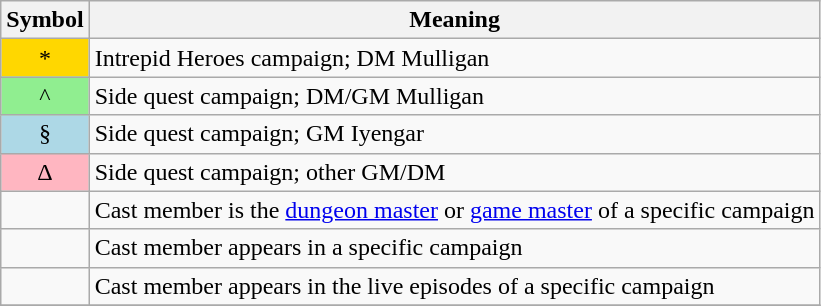<table class="wikitable plainrowheaders" border="1">
<tr>
<th scope="col">Symbol</th>
<th scope="col">Meaning</th>
</tr>
<tr>
<td style="background-color:gold;text-align:center;">*</td>
<td>Intrepid Heroes campaign; DM Mulligan</td>
</tr>
<tr>
<td style="background-color:lightgreen;text-align:center;">^</td>
<td>Side quest campaign; DM/GM Mulligan</td>
</tr>
<tr>
<td style="background-color:lightblue;text-align:center;">§</td>
<td>Side quest campaign; GM Iyengar</td>
</tr>
<tr>
<td style="background-color:lightpink;text-align:center;">Δ</td>
<td>Side quest campaign; other GM/DM</td>
</tr>
<tr>
<td></td>
<td>Cast member is the <a href='#'>dungeon master</a> or <a href='#'>game master</a> of a specific campaign</td>
</tr>
<tr>
<td></td>
<td>Cast member appears in a specific campaign</td>
</tr>
<tr>
<td></td>
<td>Cast member appears in the live episodes of a specific campaign</td>
</tr>
<tr>
</tr>
</table>
